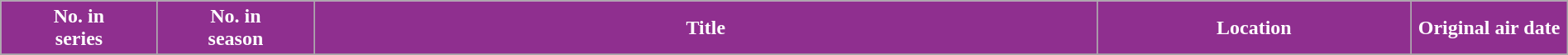<table class="wikitable plainrowheaders" style="width:100%; margin:auto; background:#FFF;">
<tr>
<th style="width:10%; background:#8F2F8F; color:#fff;">No. in<br>series </th>
<th style="width:10%; background:#8F2F8F; color:#fff;">No. in<br>season </th>
<th style="width:50%; background:#8F2F8F; color:#fff;">Title</th>
<th style="width:20%; background:#8F2F8F; color:#fff;">Location</th>
<th style="width:20%; background:#8F2F8F; color:#fff;">Original air date</th>
</tr>
<tr>
</tr>
</table>
